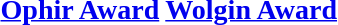<table>
<tr valign="top">
<td><br><h3><a href='#'>Ophir Award</a></h3></td>
<td><br><h3><a href='#'>Wolgin Award</a></h3></td>
</tr>
</table>
